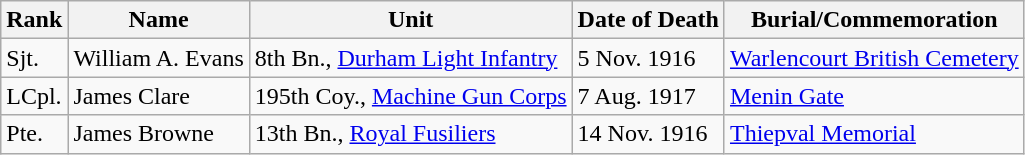<table class="wikitable">
<tr>
<th>Rank</th>
<th>Name</th>
<th>Unit</th>
<th>Date of Death</th>
<th>Burial/Commemoration</th>
</tr>
<tr>
<td>Sjt.</td>
<td>William A. Evans</td>
<td>8th Bn., <a href='#'>Durham Light Infantry</a></td>
<td>5 Nov. 1916</td>
<td><a href='#'>Warlencourt British Cemetery</a></td>
</tr>
<tr>
<td>LCpl.</td>
<td>James Clare</td>
<td>195th Coy., <a href='#'>Machine Gun Corps</a></td>
<td>7 Aug. 1917</td>
<td><a href='#'>Menin Gate</a></td>
</tr>
<tr>
<td>Pte.</td>
<td>James Browne</td>
<td>13th Bn., <a href='#'>Royal Fusiliers</a></td>
<td>14 Nov. 1916</td>
<td><a href='#'>Thiepval Memorial</a></td>
</tr>
</table>
